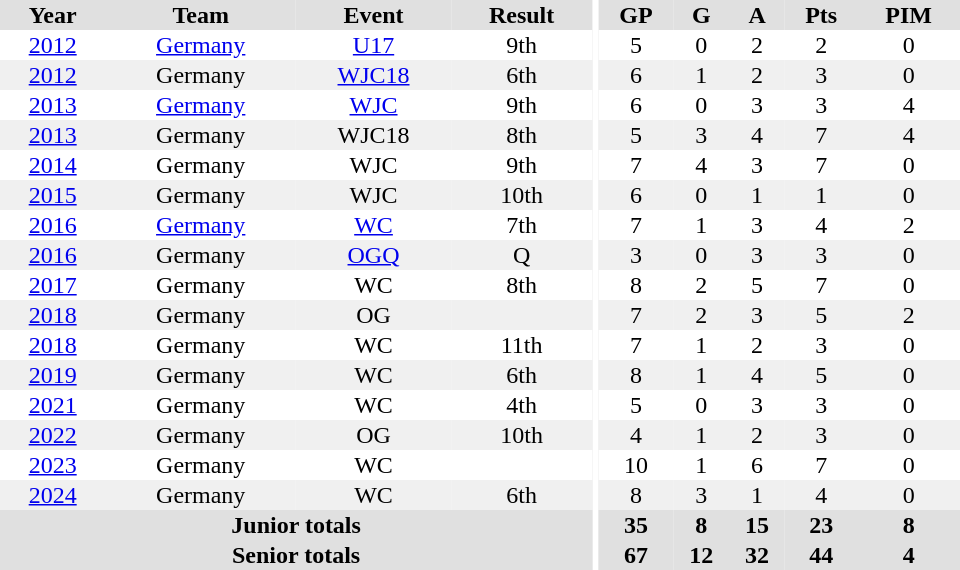<table border="0" cellpadding="1" cellspacing="0" ID="Table3" style="text-align:center; width:40em">
<tr ALIGN="center" bgcolor="#e0e0e0">
<th>Year</th>
<th>Team</th>
<th>Event</th>
<th>Result</th>
<th rowspan="99" bgcolor="#ffffff"></th>
<th>GP</th>
<th>G</th>
<th>A</th>
<th>Pts</th>
<th>PIM</th>
</tr>
<tr>
<td><a href='#'>2012</a></td>
<td><a href='#'>Germany</a></td>
<td><a href='#'>U17</a></td>
<td>9th</td>
<td>5</td>
<td>0</td>
<td>2</td>
<td>2</td>
<td>0</td>
</tr>
<tr bgcolor="#f0f0f0">
<td><a href='#'>2012</a></td>
<td>Germany</td>
<td><a href='#'>WJC18</a></td>
<td>6th</td>
<td>6</td>
<td>1</td>
<td>2</td>
<td>3</td>
<td>0</td>
</tr>
<tr>
<td><a href='#'>2013</a></td>
<td><a href='#'>Germany</a></td>
<td><a href='#'>WJC</a></td>
<td>9th</td>
<td>6</td>
<td>0</td>
<td>3</td>
<td>3</td>
<td>4</td>
</tr>
<tr bgcolor="#f0f0f0">
<td><a href='#'>2013</a></td>
<td>Germany</td>
<td>WJC18</td>
<td>8th</td>
<td>5</td>
<td>3</td>
<td>4</td>
<td>7</td>
<td>4</td>
</tr>
<tr>
<td><a href='#'>2014</a></td>
<td>Germany</td>
<td>WJC</td>
<td>9th</td>
<td>7</td>
<td>4</td>
<td>3</td>
<td>7</td>
<td>0</td>
</tr>
<tr bgcolor="#f0f0f0">
<td><a href='#'>2015</a></td>
<td>Germany</td>
<td>WJC</td>
<td>10th</td>
<td>6</td>
<td>0</td>
<td>1</td>
<td>1</td>
<td>0</td>
</tr>
<tr>
<td><a href='#'>2016</a></td>
<td><a href='#'>Germany</a></td>
<td><a href='#'>WC</a></td>
<td>7th</td>
<td>7</td>
<td>1</td>
<td>3</td>
<td>4</td>
<td>2</td>
</tr>
<tr bgcolor="#f0f0f0">
<td><a href='#'>2016</a></td>
<td>Germany</td>
<td><a href='#'>OGQ</a></td>
<td>Q</td>
<td>3</td>
<td>0</td>
<td>3</td>
<td>3</td>
<td>0</td>
</tr>
<tr>
<td><a href='#'>2017</a></td>
<td>Germany</td>
<td>WC</td>
<td>8th</td>
<td>8</td>
<td>2</td>
<td>5</td>
<td>7</td>
<td>0</td>
</tr>
<tr bgcolor="#f0f0f0">
<td><a href='#'>2018</a></td>
<td>Germany</td>
<td>OG</td>
<td></td>
<td>7</td>
<td>2</td>
<td>3</td>
<td>5</td>
<td>2</td>
</tr>
<tr>
<td><a href='#'>2018</a></td>
<td>Germany</td>
<td>WC</td>
<td>11th</td>
<td>7</td>
<td>1</td>
<td>2</td>
<td>3</td>
<td>0</td>
</tr>
<tr bgcolor="#f0f0f0">
<td><a href='#'>2019</a></td>
<td>Germany</td>
<td>WC</td>
<td>6th</td>
<td>8</td>
<td>1</td>
<td>4</td>
<td>5</td>
<td>0</td>
</tr>
<tr>
<td><a href='#'>2021</a></td>
<td>Germany</td>
<td>WC</td>
<td>4th</td>
<td>5</td>
<td>0</td>
<td>3</td>
<td>3</td>
<td>0</td>
</tr>
<tr bgcolor="#f0f0f0">
<td><a href='#'>2022</a></td>
<td>Germany</td>
<td>OG</td>
<td>10th</td>
<td>4</td>
<td>1</td>
<td>2</td>
<td>3</td>
<td>0</td>
</tr>
<tr>
<td><a href='#'>2023</a></td>
<td>Germany</td>
<td>WC</td>
<td></td>
<td>10</td>
<td>1</td>
<td>6</td>
<td>7</td>
<td>0</td>
</tr>
<tr bgcolor="#f0f0f0">
<td><a href='#'>2024</a></td>
<td>Germany</td>
<td>WC</td>
<td>6th</td>
<td>8</td>
<td>3</td>
<td>1</td>
<td>4</td>
<td>0</td>
</tr>
<tr bgcolor="#e0e0e0">
<th colspan="4">Junior totals</th>
<th>35</th>
<th>8</th>
<th>15</th>
<th>23</th>
<th>8</th>
</tr>
<tr bgcolor="#e0e0e0">
<th colspan="4">Senior totals</th>
<th>67</th>
<th>12</th>
<th>32</th>
<th>44</th>
<th>4</th>
</tr>
</table>
